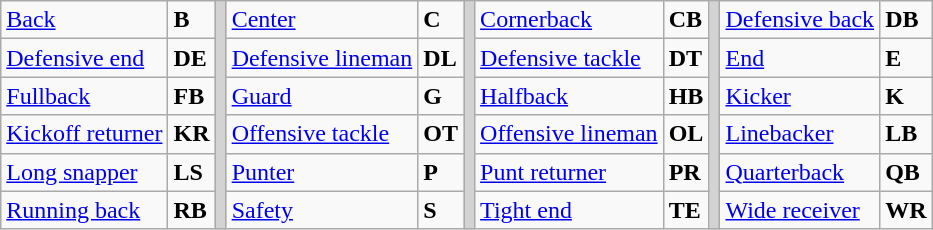<table class="wikitable">
<tr>
<td><a href='#'>Back</a></td>
<td><strong>B</strong></td>
<td rowSpan="6" style="background-color:lightgrey;"></td>
<td><a href='#'>Center</a></td>
<td><strong>C</strong></td>
<td rowSpan="6" style="background-color:lightgrey;"></td>
<td><a href='#'>Cornerback</a></td>
<td><strong>CB</strong></td>
<td rowSpan="6" style="background-color:lightgrey;"></td>
<td><a href='#'>Defensive back</a></td>
<td><strong>DB</strong></td>
</tr>
<tr>
<td><a href='#'>Defensive end</a></td>
<td><strong>DE</strong></td>
<td><a href='#'>Defensive lineman</a></td>
<td><strong>DL</strong></td>
<td><a href='#'>Defensive tackle</a></td>
<td><strong>DT</strong></td>
<td><a href='#'>End</a></td>
<td><strong>E</strong></td>
</tr>
<tr>
<td><a href='#'>Fullback</a></td>
<td><strong>FB</strong></td>
<td><a href='#'>Guard</a></td>
<td><strong>G</strong></td>
<td><a href='#'>Halfback</a></td>
<td><strong>HB</strong></td>
<td><a href='#'>Kicker</a></td>
<td><strong>K</strong></td>
</tr>
<tr>
<td><a href='#'>Kickoff returner</a></td>
<td><strong>KR</strong></td>
<td><a href='#'>Offensive tackle</a></td>
<td><strong>OT</strong></td>
<td><a href='#'>Offensive lineman</a></td>
<td><strong>OL</strong></td>
<td><a href='#'>Linebacker</a></td>
<td><strong>LB</strong></td>
</tr>
<tr>
<td><a href='#'>Long snapper</a></td>
<td><strong>LS</strong></td>
<td><a href='#'>Punter</a></td>
<td><strong>P</strong></td>
<td><a href='#'>Punt returner</a></td>
<td><strong>PR</strong></td>
<td><a href='#'>Quarterback</a></td>
<td><strong>QB</strong></td>
</tr>
<tr>
<td><a href='#'>Running back</a></td>
<td><strong>RB</strong></td>
<td><a href='#'>Safety</a></td>
<td><strong>S</strong></td>
<td><a href='#'>Tight end</a></td>
<td><strong>TE</strong></td>
<td><a href='#'>Wide receiver</a></td>
<td><strong>WR</strong></td>
</tr>
</table>
